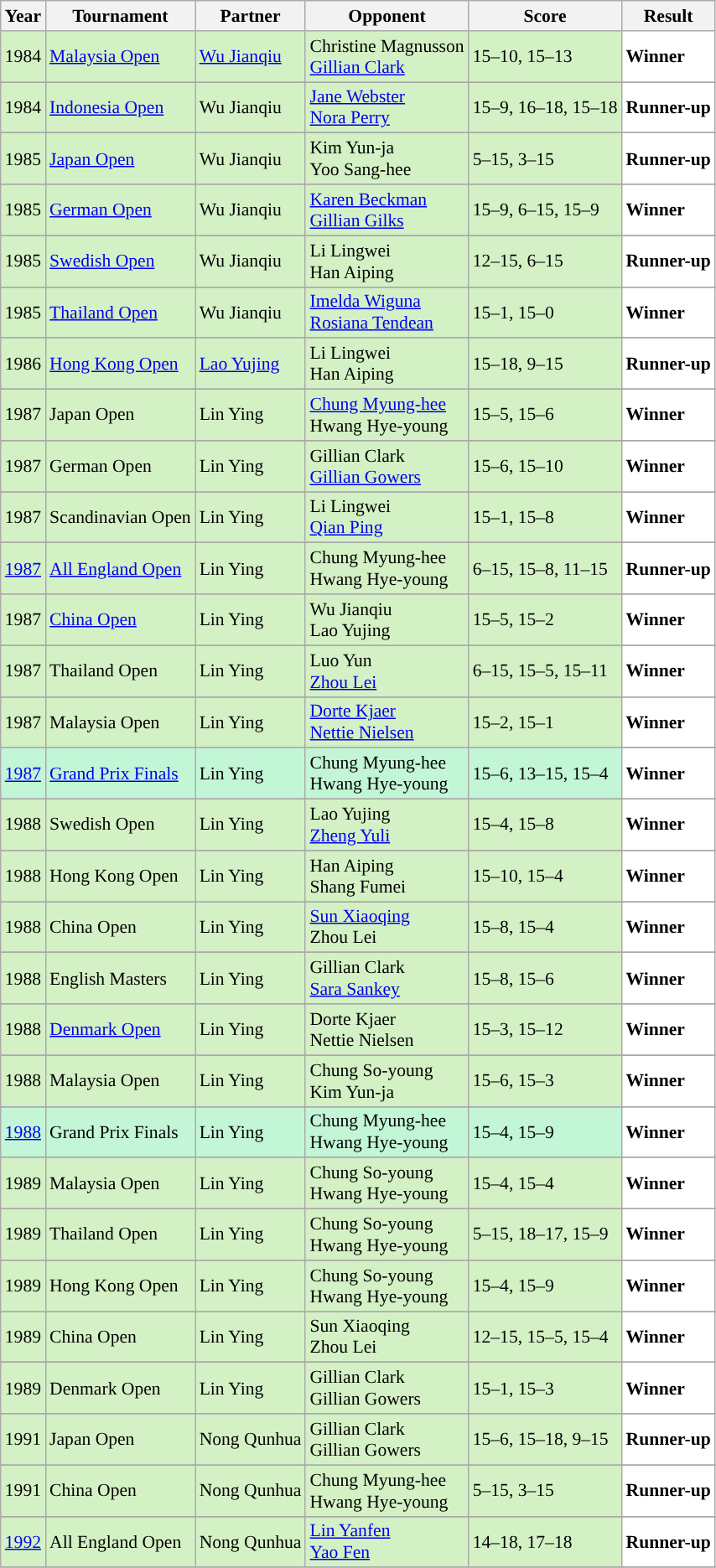<table class="sortable wikitable" style="font-size: 90%;">
<tr>
<th>Year</th>
<th>Tournament</th>
<th>Partner</th>
<th>Opponent</th>
<th>Score</th>
<th>Result</th>
</tr>
<tr style="background:#D4F1C5">
<td align="center">1984</td>
<td align="left"><a href='#'>Malaysia Open</a></td>
<td align="left"> <a href='#'>Wu Jianqiu</a></td>
<td align="left"> Christine Magnusson <br>  <a href='#'>Gillian Clark</a></td>
<td align="left">15–10, 15–13</td>
<td style="text-align:left; background:white"> <strong>Winner</strong></td>
</tr>
<tr>
</tr>
<tr style="background:#D4F1C5">
<td align="center">1984</td>
<td align="left"><a href='#'>Indonesia Open</a></td>
<td align="left"> Wu Jianqiu</td>
<td align="left"> <a href='#'>Jane Webster</a> <br>  <a href='#'>Nora Perry</a></td>
<td align="left">15–9, 16–18, 15–18</td>
<td style="text-align:left; background:white"> <strong>Runner-up</strong></td>
</tr>
<tr>
</tr>
<tr style="background:#D4F1C5">
<td align="center">1985</td>
<td align="left"><a href='#'>Japan Open</a></td>
<td align="left"> Wu Jianqiu</td>
<td align="left"> Kim Yun-ja <br>  Yoo Sang-hee</td>
<td align="left">5–15, 3–15</td>
<td style="text-align:left; background:white"> <strong>Runner-up</strong></td>
</tr>
<tr>
</tr>
<tr style="background:#D4F1C5">
<td align="center">1985</td>
<td align="left"><a href='#'>German Open</a></td>
<td align="left"> Wu Jianqiu</td>
<td align="left"> <a href='#'>Karen Beckman</a> <br>  <a href='#'>Gillian Gilks</a></td>
<td align="left">15–9, 6–15, 15–9</td>
<td style="text-align:left; background:white"> <strong>Winner</strong></td>
</tr>
<tr>
</tr>
<tr>
</tr>
<tr style="background:#D4F1C5">
<td align="center">1985</td>
<td align="left"><a href='#'>Swedish Open</a></td>
<td align="left"> Wu Jianqiu</td>
<td align="left"> Li Lingwei <br>  Han Aiping</td>
<td align="left">12–15, 6–15</td>
<td style="text-align:left; background:white"> <strong>Runner-up</strong></td>
</tr>
<tr>
</tr>
<tr style="background:#D4F1C5">
<td align="center">1985</td>
<td align="left"><a href='#'>Thailand Open</a></td>
<td align="left"> Wu Jianqiu</td>
<td align="left"> <a href='#'>Imelda Wiguna</a> <br>  <a href='#'>Rosiana Tendean</a></td>
<td align="left">15–1, 15–0</td>
<td style="text-align:left; background:white"> <strong>Winner</strong></td>
</tr>
<tr>
</tr>
<tr style="background:#D4F1C5">
<td align="center">1986</td>
<td align="left"><a href='#'>Hong Kong Open</a></td>
<td align="left"> <a href='#'>Lao Yujing</a></td>
<td align="left"> Li Lingwei <br>  Han Aiping</td>
<td align="left">15–18, 9–15</td>
<td style="text-align:left; background:white"> <strong>Runner-up</strong></td>
</tr>
<tr>
</tr>
<tr style="background:#D4F1C5">
<td align="center">1987</td>
<td align="left">Japan Open</td>
<td align="left"> Lin Ying</td>
<td align="left"> <a href='#'>Chung Myung-hee</a> <br>  Hwang Hye-young</td>
<td align="left">15–5, 15–6</td>
<td style="text-align:left; background:white"> <strong>Winner</strong></td>
</tr>
<tr>
</tr>
<tr style="background:#D4F1C5">
<td align="center">1987</td>
<td align="left">German Open</td>
<td align="left"> Lin Ying</td>
<td align="left"> Gillian Clark <br>  <a href='#'>Gillian Gowers</a></td>
<td align="left">15–6, 15–10</td>
<td style="text-align:left; background:white"> <strong>Winner</strong></td>
</tr>
<tr>
</tr>
<tr style="background:#D4F1C5">
<td align="center">1987</td>
<td align="left">Scandinavian Open</td>
<td align="left"> Lin Ying</td>
<td align="left"> Li Lingwei <br>  <a href='#'>Qian Ping</a></td>
<td align="left">15–1, 15–8</td>
<td style="text-align:left; background:white"> <strong>Winner</strong></td>
</tr>
<tr>
</tr>
<tr style="background:#D4F1C5">
<td align="center"><a href='#'>1987</a></td>
<td align="left"><a href='#'>All England Open</a></td>
<td align="left"> Lin Ying</td>
<td align="left"> Chung Myung-hee <br>  Hwang Hye-young</td>
<td align="left">6–15, 15–8, 11–15</td>
<td style="text-align:left; background:white"> <strong>Runner-up</strong></td>
</tr>
<tr>
</tr>
<tr style="background:#D4F1C5">
<td align="center">1987</td>
<td align="left"><a href='#'>China Open</a></td>
<td align="left"> Lin Ying</td>
<td align="left"> Wu Jianqiu <br>  Lao Yujing</td>
<td align="left">15–5, 15–2</td>
<td style="text-align:left; background:white"> <strong>Winner</strong></td>
</tr>
<tr>
</tr>
<tr style="background:#D4F1C5">
<td align="center">1987</td>
<td align="left">Thailand Open</td>
<td align="left"> Lin Ying</td>
<td align="left"> Luo Yun <br>  <a href='#'>Zhou Lei</a></td>
<td align="left">6–15, 15–5, 15–11</td>
<td style="text-align:left; background:white"> <strong>Winner</strong></td>
</tr>
<tr>
</tr>
<tr style="background:#D4F1C5">
<td align="center">1987</td>
<td align="left">Malaysia Open</td>
<td align="left"> Lin Ying</td>
<td align="left"> <a href='#'>Dorte Kjaer</a> <br>  <a href='#'>Nettie Nielsen</a></td>
<td align="left">15–2, 15–1</td>
<td style="text-align:left; background:white"> <strong>Winner</strong></td>
</tr>
<tr>
</tr>
<tr style="background:#C3F6D7">
<td align="center"><a href='#'>1987</a></td>
<td align="left"><a href='#'>Grand Prix Finals</a></td>
<td align="left"> Lin Ying</td>
<td align="left"> Chung Myung-hee<br>  Hwang Hye-young</td>
<td align="left">15–6, 13–15, 15–4</td>
<td style="text-align:left; background:white"> <strong>Winner</strong></td>
</tr>
<tr>
</tr>
<tr style="background:#D4F1C5">
<td align="center">1988</td>
<td align="left">Swedish Open</td>
<td align="left"> Lin Ying</td>
<td align="left"> Lao Yujing <br>  <a href='#'>Zheng Yuli</a></td>
<td align="left">15–4, 15–8</td>
<td style="text-align:left; background:white"> <strong>Winner</strong></td>
</tr>
<tr>
</tr>
<tr style="background:#D4F1C5">
<td align="center">1988</td>
<td align="left">Hong Kong Open</td>
<td align="left"> Lin Ying</td>
<td align="left"> Han Aiping <br>  Shang Fumei</td>
<td align="left">15–10, 15–4</td>
<td style="text-align:left; background:white"> <strong>Winner</strong></td>
</tr>
<tr>
</tr>
<tr style="background:#D4F1C5">
<td align="center">1988</td>
<td align="left">China Open</td>
<td align="left"> Lin Ying</td>
<td align="left"> <a href='#'>Sun Xiaoqing</a> <br>  Zhou Lei</td>
<td align="left">15–8, 15–4</td>
<td style="text-align:left; background:white"> <strong>Winner</strong></td>
</tr>
<tr>
</tr>
<tr style="background:#D4F1C5">
<td align="center">1988</td>
<td align="left">English Masters</td>
<td align="left"> Lin Ying</td>
<td align="left"> Gillian Clark <br>  <a href='#'>Sara Sankey</a></td>
<td align="left">15–8, 15–6</td>
<td style="text-align:left; background:white"> <strong>Winner</strong></td>
</tr>
<tr>
</tr>
<tr style="background:#D4F1C5">
<td align="center">1988</td>
<td align="left"><a href='#'>Denmark Open</a></td>
<td align="left"> Lin Ying</td>
<td align="left"> Dorte Kjaer <br>  Nettie Nielsen</td>
<td align="left">15–3, 15–12</td>
<td style="text-align:left; background:white"> <strong>Winner</strong></td>
</tr>
<tr>
</tr>
<tr style="background:#D4F1C5">
<td align="center">1988</td>
<td align="left">Malaysia Open</td>
<td align="left"> Lin Ying</td>
<td align="left"> Chung So-young <br>  Kim Yun-ja</td>
<td align="left">15–6, 15–3</td>
<td style="text-align:left; background:white"> <strong>Winner</strong></td>
</tr>
<tr>
</tr>
<tr style="background:#C3F6D7">
<td align="center"><a href='#'>1988</a></td>
<td align="left">Grand Prix Finals</td>
<td align="left"> Lin Ying</td>
<td align="left"> Chung Myung-hee<br>  Hwang Hye-young</td>
<td align="left">15–4, 15–9</td>
<td style="text-align:left; background:white"> <strong>Winner</strong></td>
</tr>
<tr>
</tr>
<tr style="background:#D4F1C5">
<td align="center">1989</td>
<td align="left">Malaysia Open</td>
<td align="left"> Lin Ying</td>
<td align="left"> Chung So-young <br>  Hwang Hye-young</td>
<td align="left">15–4, 15–4</td>
<td style="text-align:left; background:white"> <strong>Winner</strong></td>
</tr>
<tr>
</tr>
<tr style="background:#D4F1C5">
<td align="center">1989</td>
<td align="left">Thailand Open</td>
<td align="left"> Lin Ying</td>
<td align="left"> Chung So-young <br>  Hwang Hye-young</td>
<td align="left">5–15, 18–17, 15–9</td>
<td style="text-align:left; background:white"> <strong>Winner</strong></td>
</tr>
<tr>
</tr>
<tr style="background:#D4F1C5">
<td align="center">1989</td>
<td align="left">Hong Kong Open</td>
<td align="left"> Lin Ying</td>
<td align="left"> Chung So-young <br>  Hwang Hye-young</td>
<td align="left">15–4, 15–9</td>
<td style="text-align:left; background:white"> <strong>Winner</strong></td>
</tr>
<tr>
</tr>
<tr style="background:#D4F1C5">
<td align="center">1989</td>
<td align="left">China Open</td>
<td align="left"> Lin Ying</td>
<td align="left"> Sun Xiaoqing <br>  Zhou Lei</td>
<td align="left">12–15, 15–5, 15–4</td>
<td style="text-align:left; background:white"> <strong>Winner</strong></td>
</tr>
<tr>
</tr>
<tr style="background:#D4F1C5">
<td align="center">1989</td>
<td align="left">Denmark Open</td>
<td align="left"> Lin Ying</td>
<td align="left"> Gillian Clark <br>  Gillian Gowers</td>
<td align="left">15–1, 15–3</td>
<td style="text-align:left; background:white"> <strong>Winner</strong></td>
</tr>
<tr>
</tr>
<tr style="background:#D4F1C5">
<td align="center">1991</td>
<td align="left">Japan Open</td>
<td align="left"> Nong Qunhua</td>
<td align="left"> Gillian Clark <br> Gillian Gowers</td>
<td align="left">15–6, 15–18, 9–15</td>
<td style="text-align:left; background:white"> <strong>Runner-up</strong></td>
</tr>
<tr>
</tr>
<tr style="background:#D4F1C5">
<td align="center">1991</td>
<td align="left">China Open</td>
<td align="left"> Nong Qunhua</td>
<td align="left"> Chung Myung-hee <br> Hwang Hye-young</td>
<td align="left">5–15, 3–15</td>
<td style="text-align:left; background:white"> <strong>Runner-up</strong></td>
</tr>
<tr>
</tr>
<tr style="background:#D4F1C5">
<td align="center"><a href='#'>1992</a></td>
<td align="left">All England Open</td>
<td align="left"> Nong Qunhua</td>
<td align="left"> <a href='#'>Lin Yanfen</a> <br> <a href='#'>Yao Fen</a></td>
<td align="left">14–18, 17–18</td>
<td style="text-align:left; background:white"> <strong>Runner-up</strong></td>
</tr>
<tr>
</tr>
</table>
